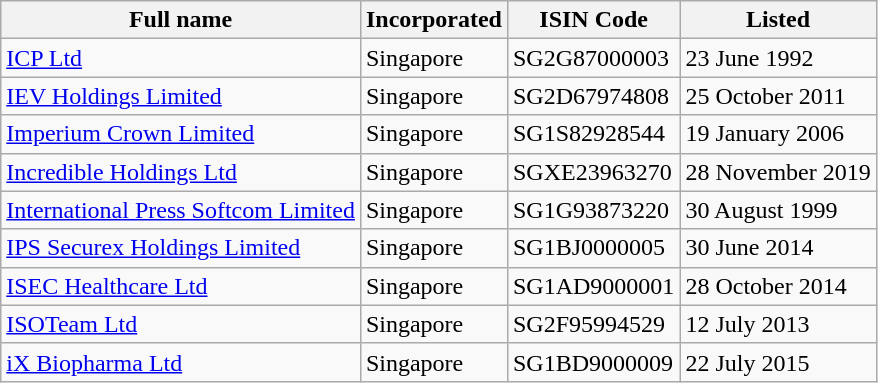<table class="wikitable">
<tr>
<th>Full name</th>
<th>Incorporated</th>
<th>ISIN Code</th>
<th>Listed</th>
</tr>
<tr>
<td><a href='#'>ICP Ltd</a></td>
<td>Singapore</td>
<td>SG2G87000003</td>
<td>23 June 1992</td>
</tr>
<tr>
<td><a href='#'>IEV Holdings Limited</a></td>
<td>Singapore</td>
<td>SG2D67974808</td>
<td>25 October 2011</td>
</tr>
<tr>
<td><a href='#'>Imperium Crown Limited</a></td>
<td>Singapore</td>
<td>SG1S82928544</td>
<td>19 January 2006</td>
</tr>
<tr>
<td><a href='#'>Incredible Holdings Ltd</a></td>
<td>Singapore</td>
<td>SGXE23963270</td>
<td>28 November 2019</td>
</tr>
<tr>
<td><a href='#'>International Press Softcom Limited</a></td>
<td>Singapore</td>
<td>SG1G93873220</td>
<td>30 August 1999</td>
</tr>
<tr>
<td><a href='#'>IPS Securex Holdings Limited</a></td>
<td>Singapore</td>
<td>SG1BJ0000005</td>
<td>30 June 2014</td>
</tr>
<tr>
<td><a href='#'>ISEC Healthcare Ltd</a></td>
<td>Singapore</td>
<td>SG1AD9000001</td>
<td>28 October 2014</td>
</tr>
<tr>
<td><a href='#'>ISOTeam Ltd</a></td>
<td>Singapore</td>
<td>SG2F95994529</td>
<td>12 July 2013</td>
</tr>
<tr>
<td><a href='#'>iX Biopharma Ltd</a></td>
<td>Singapore</td>
<td>SG1BD9000009</td>
<td>22 July 2015</td>
</tr>
</table>
